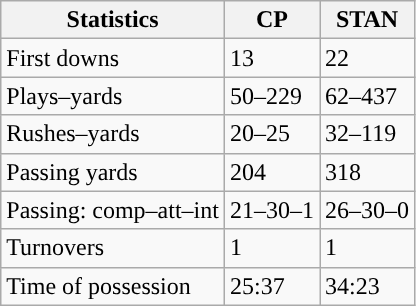<table class="wikitable" style="float:left">
<tr>
<th>Statistics</th>
<th>CP</th>
<th>STAN</th>
</tr>
<tr>
<td>First downs</td>
<td>13</td>
<td>22</td>
</tr>
<tr>
<td>Plays–yards</td>
<td>50–229</td>
<td>62–437</td>
</tr>
<tr>
<td>Rushes–yards</td>
<td>20–25</td>
<td>32–119</td>
</tr>
<tr>
<td>Passing yards</td>
<td>204</td>
<td>318</td>
</tr>
<tr>
<td>Passing: comp–att–int</td>
<td>21–30–1</td>
<td>26–30–0</td>
</tr>
<tr>
<td>Turnovers</td>
<td>1</td>
<td>1</td>
</tr>
<tr>
<td>Time of possession</td>
<td>25:37</td>
<td>34:23</td>
</tr>
</table>
